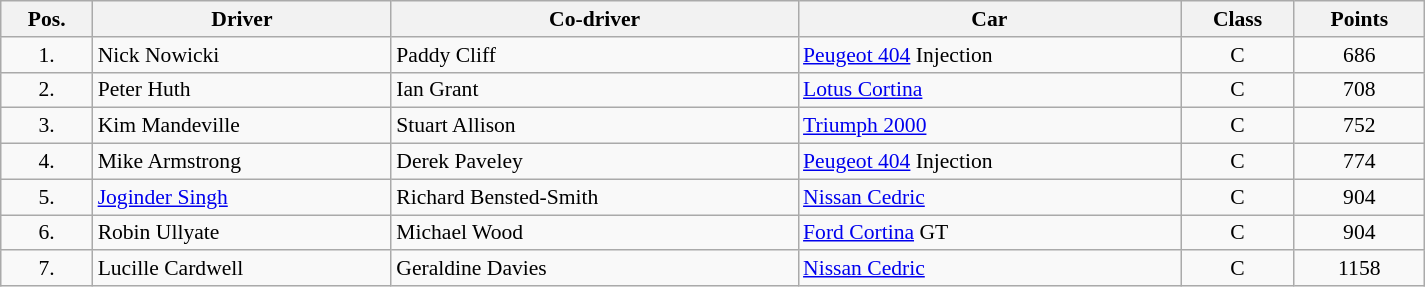<table class="wikitable" width="100%" style="text-align: center; font-size: 90%; max-width: 950px;">
<tr>
<th>Pos.</th>
<th>Driver</th>
<th>Co-driver</th>
<th>Car</th>
<th>Class</th>
<th>Points</th>
</tr>
<tr>
<td>1.</td>
<td align=left> Nick Nowicki</td>
<td align=left> Paddy Cliff</td>
<td align=left><a href='#'>Peugeot 404</a> Injection</td>
<td>C</td>
<td>686</td>
</tr>
<tr>
<td>2.</td>
<td align=left> Peter Huth</td>
<td align=left> Ian Grant</td>
<td align=left><a href='#'>Lotus Cortina</a></td>
<td>C</td>
<td>708</td>
</tr>
<tr>
<td>3.</td>
<td align=left> Kim Mandeville</td>
<td align=left> Stuart Allison</td>
<td align=left><a href='#'>Triumph 2000</a></td>
<td>C</td>
<td>752</td>
</tr>
<tr>
<td>4.</td>
<td align=left> Mike Armstrong</td>
<td align=left> Derek Paveley</td>
<td align=left><a href='#'>Peugeot 404</a> Injection</td>
<td>C</td>
<td>774</td>
</tr>
<tr>
<td>5.</td>
<td align=left> <a href='#'>Joginder Singh</a></td>
<td align=left> Richard Bensted-Smith</td>
<td align=left><a href='#'>Nissan Cedric</a></td>
<td>C</td>
<td>904</td>
</tr>
<tr>
<td>6.</td>
<td align=left> Robin Ullyate</td>
<td align=left> Michael Wood</td>
<td align=left><a href='#'>Ford Cortina</a> GT</td>
<td>C</td>
<td>904</td>
</tr>
<tr>
<td>7.</td>
<td align=left> Lucille Cardwell</td>
<td align=left> Geraldine Davies</td>
<td align=left><a href='#'>Nissan Cedric</a></td>
<td>C</td>
<td>1158</td>
</tr>
</table>
